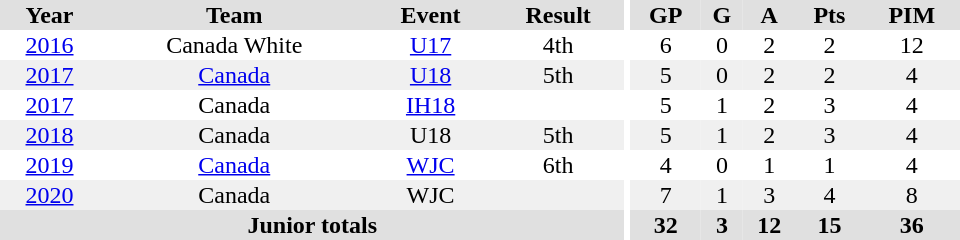<table border="0" cellpadding="1" cellspacing="0" ID="Table3" style="text-align:center; width:40em">
<tr bgcolor="#e0e0e0">
<th>Year</th>
<th>Team</th>
<th>Event</th>
<th>Result</th>
<th rowspan="99" bgcolor="#ffffff"></th>
<th>GP</th>
<th>G</th>
<th>A</th>
<th>Pts</th>
<th>PIM</th>
</tr>
<tr>
<td><a href='#'>2016</a></td>
<td>Canada White</td>
<td><a href='#'>U17</a></td>
<td>4th</td>
<td>6</td>
<td>0</td>
<td>2</td>
<td>2</td>
<td>12</td>
</tr>
<tr bgcolor="#f0f0f0">
<td><a href='#'>2017</a></td>
<td><a href='#'>Canada</a></td>
<td><a href='#'>U18</a></td>
<td>5th</td>
<td>5</td>
<td>0</td>
<td>2</td>
<td>2</td>
<td>4</td>
</tr>
<tr>
<td><a href='#'>2017</a></td>
<td>Canada</td>
<td><a href='#'>IH18</a></td>
<td></td>
<td>5</td>
<td>1</td>
<td>2</td>
<td>3</td>
<td>4</td>
</tr>
<tr bgcolor="#f0f0f0">
<td><a href='#'>2018</a></td>
<td>Canada</td>
<td>U18</td>
<td>5th</td>
<td>5</td>
<td>1</td>
<td>2</td>
<td>3</td>
<td>4</td>
</tr>
<tr>
<td><a href='#'>2019</a></td>
<td><a href='#'>Canada</a></td>
<td><a href='#'>WJC</a></td>
<td>6th</td>
<td>4</td>
<td>0</td>
<td>1</td>
<td>1</td>
<td>4</td>
</tr>
<tr bgcolor="#f0f0f0">
<td><a href='#'>2020</a></td>
<td>Canada</td>
<td>WJC</td>
<td></td>
<td>7</td>
<td>1</td>
<td>3</td>
<td>4</td>
<td>8</td>
</tr>
<tr bgcolor="#e0e0e0">
<th colspan="4">Junior totals</th>
<th>32</th>
<th>3</th>
<th>12</th>
<th>15</th>
<th>36</th>
</tr>
</table>
